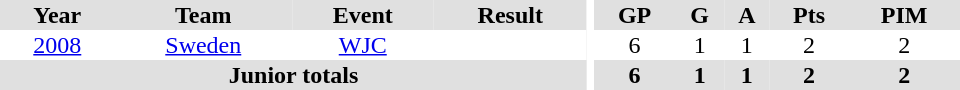<table border="0" cellpadding="1" cellspacing="0" ID="Table3" style="text-align:center; width:40em">
<tr ALIGN="center" bgcolor="#e0e0e0">
<th>Year</th>
<th>Team</th>
<th>Event</th>
<th>Result</th>
<th rowspan="99" bgcolor="#ffffff"></th>
<th>GP</th>
<th>G</th>
<th>A</th>
<th>Pts</th>
<th>PIM</th>
</tr>
<tr ALIGN="center">
<td><a href='#'>2008</a></td>
<td><a href='#'>Sweden</a></td>
<td><a href='#'>WJC</a></td>
<td></td>
<td>6</td>
<td>1</td>
<td>1</td>
<td>2</td>
<td>2</td>
</tr>
<tr bgcolor="#e0e0e0">
<th colspan="4">Junior totals</th>
<th>6</th>
<th>1</th>
<th>1</th>
<th>2</th>
<th>2</th>
</tr>
</table>
